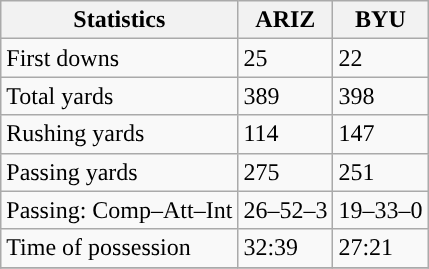<table class="wikitable" style="float: left;">
<tr>
<th>Statistics</th>
<th>ARIZ</th>
<th>BYU</th>
</tr>
<tr>
<td>First downs</td>
<td>25</td>
<td>22</td>
</tr>
<tr>
<td>Total yards</td>
<td>389</td>
<td>398</td>
</tr>
<tr>
<td>Rushing yards</td>
<td>114</td>
<td>147</td>
</tr>
<tr>
<td>Passing yards</td>
<td>275</td>
<td>251</td>
</tr>
<tr>
<td>Passing: Comp–Att–Int</td>
<td>26–52–3</td>
<td>19–33–0</td>
</tr>
<tr>
<td>Time of possession</td>
<td>32:39</td>
<td>27:21</td>
</tr>
<tr>
</tr>
</table>
